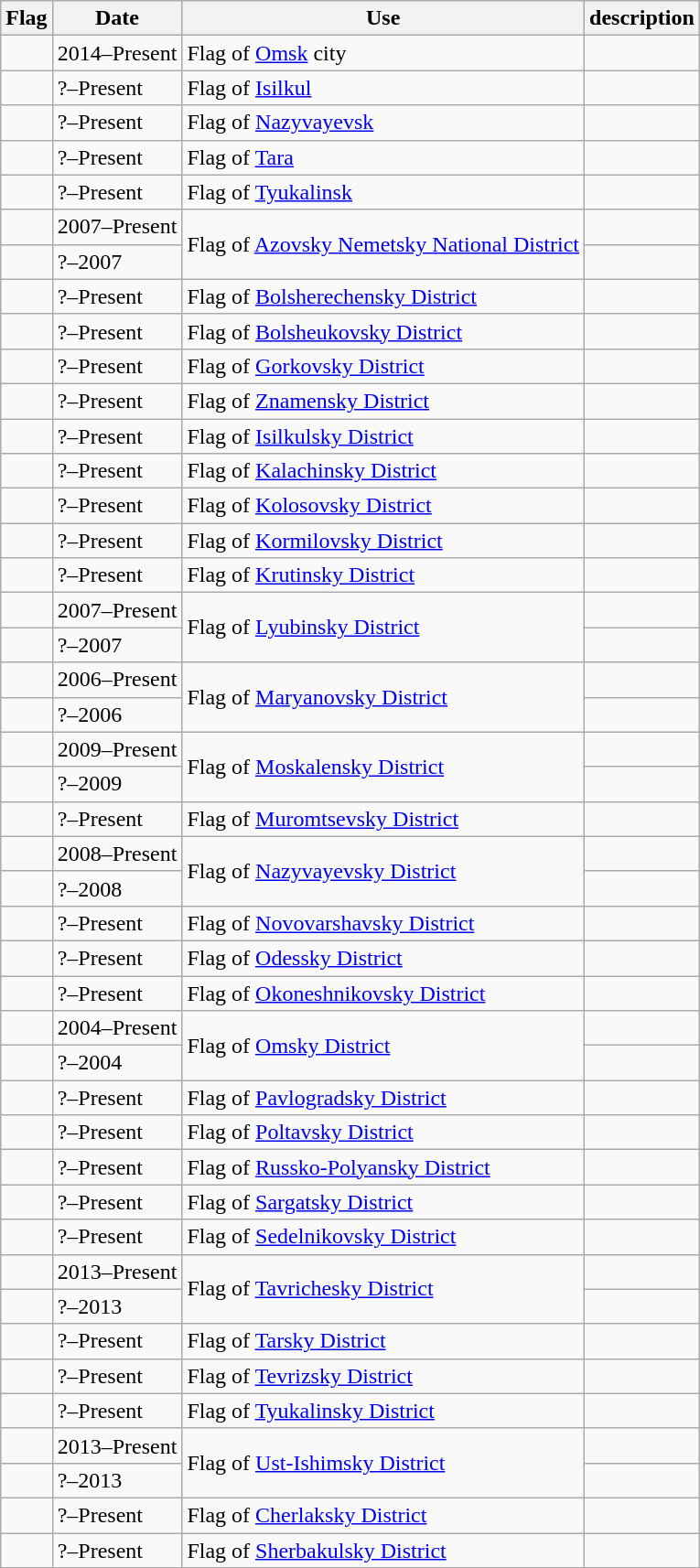<table class="wikitable">
<tr>
<th>Flag</th>
<th>Date</th>
<th>Use</th>
<th>description</th>
</tr>
<tr>
<td></td>
<td>2014–Present</td>
<td>Flag of <a href='#'>Omsk</a> city</td>
<td></td>
</tr>
<tr>
<td></td>
<td>?–Present</td>
<td>Flag of <a href='#'>Isilkul</a></td>
<td></td>
</tr>
<tr>
<td></td>
<td>?–Present</td>
<td>Flag of <a href='#'>Nazyvayevsk</a></td>
<td></td>
</tr>
<tr>
<td></td>
<td>?–Present</td>
<td>Flag of <a href='#'>Tara</a></td>
<td></td>
</tr>
<tr>
<td></td>
<td>?–Present</td>
<td>Flag of <a href='#'>Tyukalinsk</a></td>
<td></td>
</tr>
<tr>
<td></td>
<td>2007–Present</td>
<td rowspan="2">Flag of <a href='#'>Azovsky Nemetsky National District</a></td>
<td></td>
</tr>
<tr>
<td></td>
<td>?–2007</td>
<td></td>
</tr>
<tr>
<td></td>
<td>?–Present</td>
<td>Flag of <a href='#'>Bolsherechensky District</a></td>
<td></td>
</tr>
<tr>
<td></td>
<td>?–Present</td>
<td>Flag of <a href='#'>Bolsheukovsky District</a></td>
<td></td>
</tr>
<tr>
<td></td>
<td>?–Present</td>
<td>Flag of <a href='#'>Gorkovsky District</a></td>
<td></td>
</tr>
<tr>
<td></td>
<td>?–Present</td>
<td>Flag of <a href='#'>Znamensky District</a></td>
<td></td>
</tr>
<tr>
<td></td>
<td>?–Present</td>
<td>Flag of <a href='#'>Isilkulsky District</a></td>
<td></td>
</tr>
<tr>
<td></td>
<td>?–Present</td>
<td>Flag of <a href='#'>Kalachinsky District</a></td>
<td></td>
</tr>
<tr>
<td></td>
<td>?–Present</td>
<td>Flag of <a href='#'>Kolosovsky District</a></td>
<td></td>
</tr>
<tr>
<td></td>
<td>?–Present</td>
<td>Flag of <a href='#'>Kormilovsky District</a></td>
<td></td>
</tr>
<tr>
<td></td>
<td>?–Present</td>
<td>Flag of <a href='#'>Krutinsky District</a></td>
<td></td>
</tr>
<tr>
<td></td>
<td>2007–Present</td>
<td rowspan="2">Flag of <a href='#'>Lyubinsky District</a></td>
<td></td>
</tr>
<tr>
<td></td>
<td>?–2007</td>
<td></td>
</tr>
<tr>
<td></td>
<td>2006–Present</td>
<td rowspan="2">Flag of <a href='#'>Maryanovsky District</a></td>
<td></td>
</tr>
<tr>
<td></td>
<td>?–2006</td>
<td></td>
</tr>
<tr>
<td></td>
<td>2009–Present</td>
<td rowspan="2">Flag of <a href='#'>Moskalensky District</a></td>
<td></td>
</tr>
<tr>
<td></td>
<td>?–2009</td>
<td></td>
</tr>
<tr>
<td></td>
<td>?–Present</td>
<td>Flag of <a href='#'>Muromtsevsky District</a></td>
<td></td>
</tr>
<tr>
<td></td>
<td>2008–Present</td>
<td rowspan="2">Flag of <a href='#'>Nazyvayevsky District</a></td>
<td></td>
</tr>
<tr>
<td></td>
<td>?–2008</td>
<td></td>
</tr>
<tr>
<td></td>
<td>?–Present</td>
<td>Flag of <a href='#'>Novovarshavsky District</a></td>
<td></td>
</tr>
<tr>
<td></td>
<td>?–Present</td>
<td>Flag of <a href='#'>Odessky District</a></td>
<td></td>
</tr>
<tr>
<td></td>
<td>?–Present</td>
<td>Flag of <a href='#'>Okoneshnikovsky District</a></td>
<td></td>
</tr>
<tr>
<td></td>
<td>2004–Present</td>
<td rowspan="2">Flag of <a href='#'>Omsky District</a></td>
<td></td>
</tr>
<tr>
<td></td>
<td>?–2004</td>
<td></td>
</tr>
<tr>
<td></td>
<td>?–Present</td>
<td>Flag of <a href='#'>Pavlogradsky District</a></td>
<td></td>
</tr>
<tr>
<td></td>
<td>?–Present</td>
<td>Flag of <a href='#'>Poltavsky District</a></td>
<td></td>
</tr>
<tr>
<td></td>
<td>?–Present</td>
<td>Flag of <a href='#'>Russko-Polyansky District</a></td>
<td></td>
</tr>
<tr>
<td></td>
<td>?–Present</td>
<td>Flag of <a href='#'>Sargatsky District</a></td>
<td></td>
</tr>
<tr>
<td></td>
<td>?–Present</td>
<td>Flag of <a href='#'>Sedelnikovsky District</a></td>
<td></td>
</tr>
<tr>
<td></td>
<td>2013–Present</td>
<td rowspan="2">Flag of <a href='#'>Tavrichesky District</a></td>
<td></td>
</tr>
<tr>
<td></td>
<td>?–2013</td>
<td></td>
</tr>
<tr>
<td></td>
<td>?–Present</td>
<td>Flag of <a href='#'>Tarsky District</a></td>
<td></td>
</tr>
<tr>
<td></td>
<td>?–Present</td>
<td>Flag of <a href='#'>Tevrizsky District</a></td>
<td></td>
</tr>
<tr>
<td></td>
<td>?–Present</td>
<td>Flag of <a href='#'>Tyukalinsky District</a></td>
<td></td>
</tr>
<tr>
<td></td>
<td>2013–Present</td>
<td rowspan="2">Flag of <a href='#'>Ust-Ishimsky District</a></td>
<td></td>
</tr>
<tr>
<td></td>
<td>?–2013</td>
<td></td>
</tr>
<tr>
<td></td>
<td>?–Present</td>
<td>Flag of <a href='#'>Cherlaksky District</a></td>
<td></td>
</tr>
<tr>
<td></td>
<td>?–Present</td>
<td>Flag of <a href='#'>Sherbakulsky District</a></td>
<td></td>
</tr>
</table>
